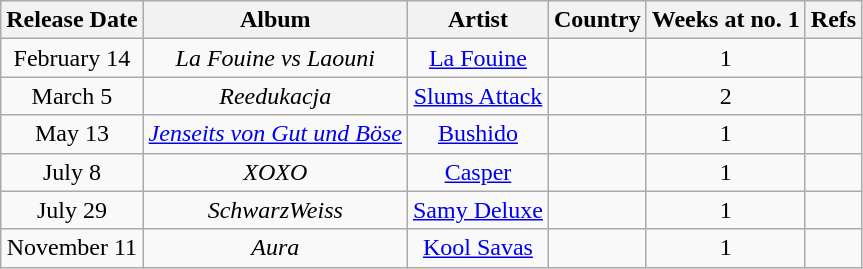<table class="wikitable sortable" style="text-align:center;">
<tr>
<th scope="col">Release Date</th>
<th scope="col">Album</th>
<th scope="col">Artist</th>
<th scope="col">Country</th>
<th scope="col">Weeks at no. 1</th>
<th scope="col">Refs</th>
</tr>
<tr>
<td>February 14</td>
<td><em>La Fouine vs Laouni</em></td>
<td><a href='#'>La Fouine</a></td>
<td></td>
<td>1</td>
<td></td>
</tr>
<tr>
<td>March 5</td>
<td><em>Reedukacja</em></td>
<td><a href='#'>Slums Attack</a></td>
<td></td>
<td>2</td>
<td></td>
</tr>
<tr>
<td>May 13</td>
<td><em><a href='#'>Jenseits von Gut und Böse</a></em></td>
<td><a href='#'>Bushido</a></td>
<td></td>
<td>1</td>
<td></td>
</tr>
<tr>
<td>July 8</td>
<td><em>XOXO</em></td>
<td><a href='#'>Casper</a></td>
<td></td>
<td>1</td>
<td></td>
</tr>
<tr>
<td>July 29</td>
<td><em>SchwarzWeiss</em></td>
<td><a href='#'>Samy Deluxe</a></td>
<td></td>
<td>1</td>
<td></td>
</tr>
<tr>
<td>November 11</td>
<td><em>Aura</em></td>
<td><a href='#'>Kool Savas</a></td>
<td></td>
<td>1</td>
<td></td>
</tr>
</table>
